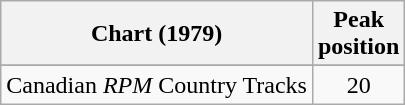<table class="wikitable sortable">
<tr>
<th align="left">Chart (1979)</th>
<th align="center">Peak<br>position</th>
</tr>
<tr>
</tr>
<tr>
<td align="left">Canadian <em>RPM</em> Country Tracks</td>
<td align="center">20</td>
</tr>
</table>
